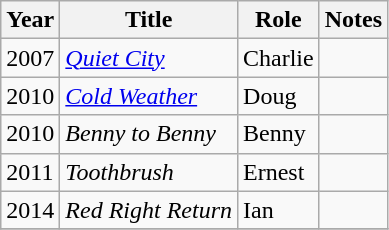<table class="wikitable">
<tr>
<th>Year</th>
<th>Title</th>
<th>Role</th>
<th>Notes</th>
</tr>
<tr>
<td>2007</td>
<td><em><a href='#'>Quiet City</a></em></td>
<td>Charlie</td>
<td></td>
</tr>
<tr>
<td>2010</td>
<td><em><a href='#'>Cold Weather</a></em></td>
<td>Doug</td>
<td></td>
</tr>
<tr>
<td>2010</td>
<td><em>Benny to Benny</em></td>
<td>Benny</td>
<td></td>
</tr>
<tr>
<td>2011</td>
<td><em>Toothbrush</em></td>
<td>Ernest</td>
<td></td>
</tr>
<tr>
<td>2014</td>
<td><em>Red Right Return</em></td>
<td>Ian</td>
<td></td>
</tr>
<tr>
</tr>
</table>
